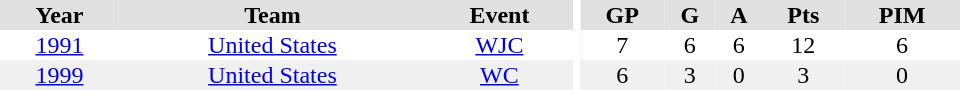<table border="0" cellpadding="1" cellspacing="0" ID="Table3" style="text-align:center; width:40em">
<tr ALIGN="center" bgcolor="#e0e0e0">
<th>Year</th>
<th>Team</th>
<th>Event</th>
<th rowspan="99" bgcolor="#ffffff"></th>
<th>GP</th>
<th>G</th>
<th>A</th>
<th>Pts</th>
<th>PIM</th>
</tr>
<tr>
<td><a href='#'>1991</a></td>
<td><a href='#'>United States</a></td>
<td><a href='#'>WJC</a></td>
<td>7</td>
<td>6</td>
<td>6</td>
<td>12</td>
<td>6</td>
</tr>
<tr bgcolor="#f0f0f0">
<td><a href='#'>1999</a></td>
<td><a href='#'>United States</a></td>
<td><a href='#'>WC</a></td>
<td>6</td>
<td>3</td>
<td>0</td>
<td>3</td>
<td>0</td>
</tr>
</table>
